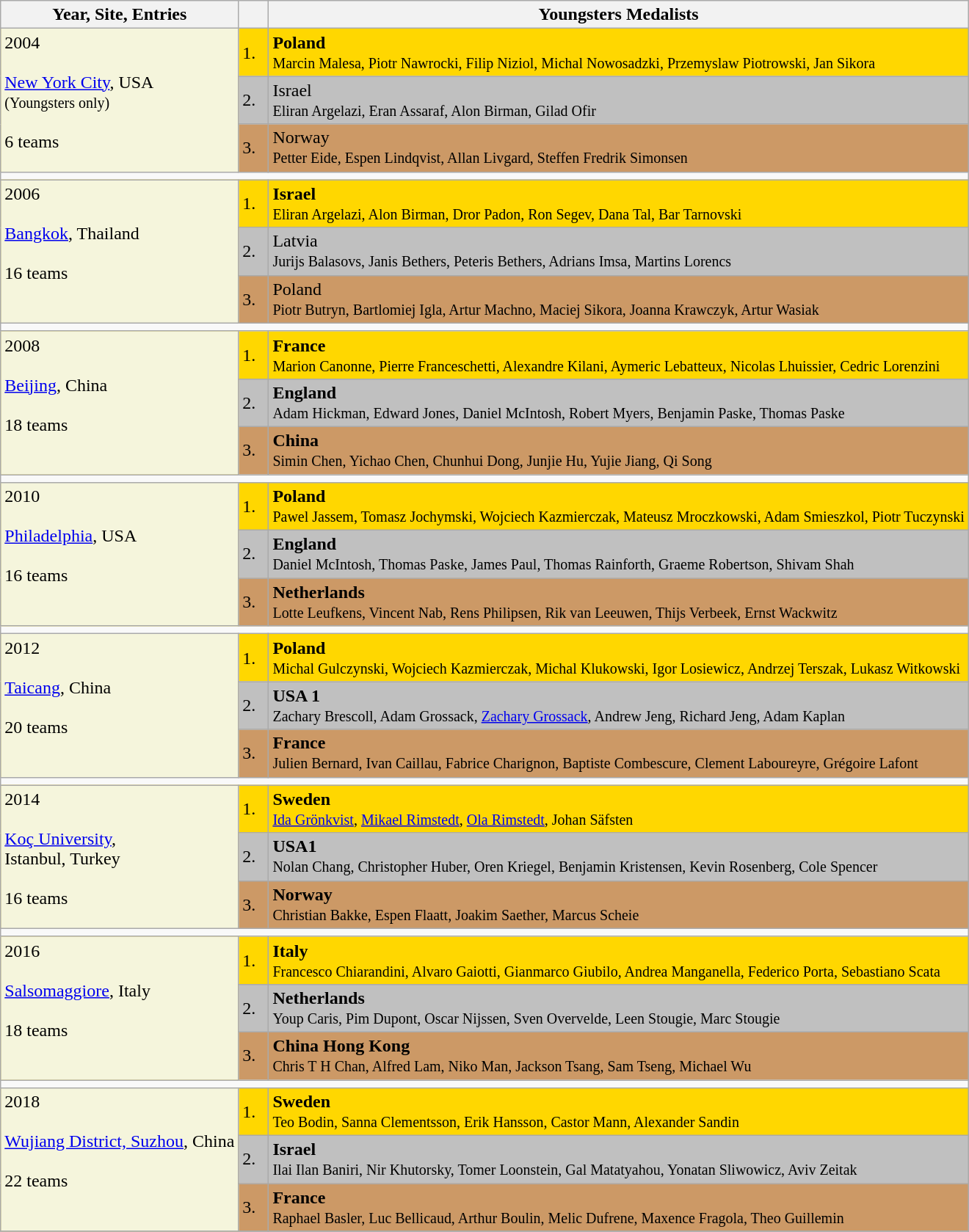<table class=wikitable>
<tr>
<th>Year, Site, Entries</th>
<th></th>
<th>Youngsters Medalists</th>
</tr>
<tr bgcolor="gold">
<td rowspan=3 bgcolor="beige" valign="Top">2004 <br><br><a href='#'>New York City</a>, USA  
<br><small>(Youngsters only)</small>
<br>
<br>6 teams</td>
<td>1.</td>
<td> <strong>Poland</strong> <br><small>Marcin Malesa, Piotr Nawrocki, Filip Niziol, Michal Nowosadzki, Przemyslaw Piotrowski, Jan Sikora</small></td>
</tr>
<tr bgcolor="silver">
<td>2.</td>
<td> Israel <br><small>Eliran Argelazi, Eran Assaraf, Alon Birman, Gilad Ofir</small></td>
</tr>
<tr bgcolor="cc9966">
<td>3.</td>
<td> Norway <br><small>Petter Eide, Espen Lindqvist, Allan Livgard, Steffen Fredrik Simonsen</small></td>
</tr>
<tr>
<td colspan=3></td>
</tr>
<tr bgcolor="gold">
<td rowspan=3 bgcolor="beige" valign="Top">2006 <br><br><a href='#'>Bangkok</a>, Thailand
<br>
<br>16 teams</td>
<td>1.</td>
<td> <strong>Israel</strong><br><small>Eliran Argelazi, Alon Birman, Dror Padon, Ron Segev, Dana Tal, Bar Tarnovski</small></td>
</tr>
<tr bgcolor="silver">
<td>2.</td>
<td> Latvia<br><small>Jurijs Balasovs, Janis Bethers, Peteris Bethers, Adrians Imsa, Martins Lorencs</small></td>
</tr>
<tr bgcolor="cc9966">
<td>3.</td>
<td> Poland<br><small>Piotr Butryn, Bartlomiej Igla, Artur Machno, Maciej Sikora, Joanna Krawczyk, Artur Wasiak</small></td>
</tr>
<tr>
<td colspan=3></td>
</tr>
<tr bgcolor="gold">
<td rowspan=3 bgcolor="beige" valign="Top">2008 <br><br><a href='#'>Beijing</a>, China
<br>
<br>18 teams</td>
<td>1.</td>
<td> <strong>France</strong> <br><small>Marion Canonne, Pierre Franceschetti, Alexandre Kilani, Aymeric Lebatteux, Nicolas Lhuissier, Cedric Lorenzini</small></td>
</tr>
<tr bgcolor="silver">
<td>2.</td>
<td> <strong>England</strong> <br><small>Adam Hickman, Edward Jones, Daniel McIntosh, Robert Myers, Benjamin Paske, Thomas Paske</small></td>
</tr>
<tr bgcolor="cc9966">
<td>3.</td>
<td> <strong>China</strong> <br><small>Simin Chen, Yichao Chen, Chunhui Dong, Junjie Hu, Yujie Jiang, Qi Song</small></td>
</tr>
<tr>
<td colspan=3></td>
</tr>
<tr bgcolor="gold">
<td rowspan=3 bgcolor="beige" valign="Top">2010 <br><br><a href='#'>Philadelphia</a>, USA
<br>
<br>16 teams</td>
<td>1.  </td>
<td> <strong>Poland</strong> <br><small>Pawel Jassem, Tomasz Jochymski, Wojciech Kazmierczak, Mateusz Mroczkowski, Adam Smieszkol, Piotr Tuczynski</small></td>
</tr>
<tr bgcolor="silver">
<td>2.</td>
<td> <strong>England</strong> <br><small>Daniel McIntosh, Thomas Paske, James Paul, Thomas Rainforth, Graeme Robertson, Shivam Shah</small></td>
</tr>
<tr bgcolor="cc9966">
<td>3.</td>
<td> <strong>Netherlands</strong> <br><small>Lotte Leufkens, Vincent Nab, Rens Philipsen, Rik van Leeuwen, Thijs Verbeek, Ernst Wackwitz</small></td>
</tr>
<tr>
<td colspan=3></td>
</tr>
<tr bgcolor="gold">
<td rowspan=3 bgcolor="beige" valign="Top">2012 <br><br><a href='#'>Taicang</a>, China
<br>
<br>20 teams</td>
<td>1.</td>
<td> <strong>Poland</strong> <br><small>Michal Gulczynski, Wojciech Kazmierczak, Michal Klukowski, Igor Losiewicz, Andrzej Terszak, Lukasz Witkowski</small></td>
</tr>
<tr bgcolor="silver">
<td>2.</td>
<td> <strong>USA 1</strong> <br><small>Zachary Brescoll, Adam Grossack, <a href='#'>Zachary Grossack</a>, Andrew Jeng, Richard Jeng, Adam Kaplan</small></td>
</tr>
<tr bgcolor="cc9966">
<td>3.</td>
<td> <strong>France</strong> <br><small>Julien Bernard, Ivan Caillau, Fabrice Charignon, Baptiste Combescure, Clement Laboureyre, Grégoire Lafont</small></td>
</tr>
<tr>
<td colspan=3></td>
</tr>
<tr bgcolor="gold">
<td rowspan=3 bgcolor="beige" valign="Top">2014 <br><br><a href='#'>Koç University</a>,
<br>Istanbul, Turkey
<br>
<br>16 teams</td>
<td>1.</td>
<td> <strong>Sweden</strong> <br><small><a href='#'>Ida Grönkvist</a>, <a href='#'>Mikael Rimstedt</a>, <a href='#'>Ola Rimstedt</a>, Johan Säfsten</small> </td>
</tr>
<tr bgcolor="silver">
<td>2.</td>
<td> <strong>USA1</strong> <br><small>Nolan Chang, Christopher Huber, Oren Kriegel, Benjamin Kristensen, Kevin Rosenberg, Cole Spencer</small></td>
</tr>
<tr bgcolor="cc9966">
<td>3.</td>
<td> <strong>Norway</strong> <br><small>Christian Bakke, Espen Flaatt, Joakim Saether, Marcus Scheie</small> </td>
</tr>
<tr>
<td colspan=3></td>
</tr>
<tr bgcolor="gold">
<td rowspan=3 bgcolor="beige" valign="Top">2016 <br><br><a href='#'>Salsomaggiore</a>, Italy<br><br>18 teams</td>
<td>1.</td>
<td> <strong>Italy</strong> <br><small>Francesco Chiarandini, Alvaro Gaiotti, Gianmarco Giubilo, Andrea Manganella, Federico Porta, Sebastiano Scata</small></td>
</tr>
<tr bgcolor="silver">
<td>2.</td>
<td> <strong>Netherlands</strong> <br><small>Youp Caris, Pim Dupont, Oscar Nijssen, Sven Overvelde, Leen Stougie, Marc Stougie</small></td>
</tr>
<tr bgcolor="cc9966">
<td>3.</td>
<td> <strong>China Hong Kong</strong> <br><small>Chris T H Chan, Alfred Lam, Niko Man, Jackson Tsang, Sam Tseng, Michael Wu</small></td>
</tr>
<tr>
<td colspan=3></td>
</tr>
<tr bgcolor="gold">
<td rowspan=3 bgcolor="beige" valign="Top">2018 <br><br><a href='#'>Wujiang District, Suzhou</a>, China
<br>
<br>22 teams</td>
<td>1.</td>
<td> <strong>Sweden</strong> <br><small>Teo Bodin, Sanna Clementsson, Erik Hansson, Castor Mann, Alexander Sandin</small></td>
</tr>
<tr bgcolor="silver">
<td>2.</td>
<td> <strong>Israel</strong> <br><small>Ilai Ilan Baniri, Nir Khutorsky, Tomer Loonstein, Gal Matatyahou, Yonatan Sliwowicz, Aviv Zeitak</small></td>
</tr>
<tr bgcolor="cc9966">
<td>3.</td>
<td> <strong>France</strong> <br><small>Raphael Basler, Luc Bellicaud, Arthur Boulin, Melic Dufrene, Maxence Fragola, Theo Guillemin</small></td>
</tr>
<tr>
</tr>
</table>
